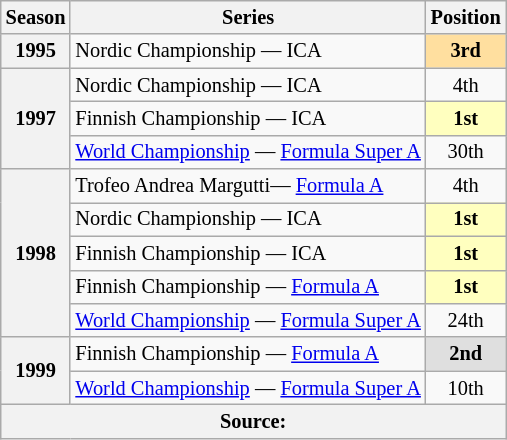<table class="wikitable" style="font-size: 85%; text-align:center">
<tr>
<th>Season</th>
<th>Series</th>
<th>Position</th>
</tr>
<tr>
<th>1995</th>
<td style="text-align:left;">Nordic Championship — ICA</td>
<td style="background:#FFDF9F;"><strong>3rd</strong></td>
</tr>
<tr>
<th rowspan="3">1997</th>
<td style="text-align:left;">Nordic Championship — ICA</td>
<td>4th</td>
</tr>
<tr>
<td style="text-align:left;">Finnish Championship — ICA</td>
<td style="background:#FFFFBF;"><strong>1st</strong></td>
</tr>
<tr>
<td style="text-align:left;"><a href='#'>World Championship</a> — <a href='#'>Formula Super A</a></td>
<td>30th</td>
</tr>
<tr>
<th rowspan="5">1998</th>
<td style="text-align:left;">Trofeo Andrea Margutti— <a href='#'>Formula A</a></td>
<td>4th</td>
</tr>
<tr>
<td style="text-align:left;">Nordic Championship — ICA</td>
<td style="background:#FFFFBF;"><strong>1st</strong></td>
</tr>
<tr>
<td style="text-align:left;">Finnish Championship — ICA</td>
<td style="background:#FFFFBF;"><strong>1st</strong></td>
</tr>
<tr>
<td style="text-align:left;">Finnish Championship — <a href='#'>Formula A</a></td>
<td style="background:#FFFFBF;"><strong>1st</strong></td>
</tr>
<tr>
<td style="text-align:left;"><a href='#'>World Championship</a> — <a href='#'>Formula Super A</a></td>
<td>24th</td>
</tr>
<tr>
<th rowspan="2">1999</th>
<td style="text-align:left;">Finnish Championship — <a href='#'>Formula A</a></td>
<td style="background:#DFDFDF;"><strong>2nd</strong></td>
</tr>
<tr>
<td style="text-align:left;"><a href='#'>World Championship</a> — <a href='#'>Formula Super A</a></td>
<td>10th</td>
</tr>
<tr>
<th colspan="3">Source:</th>
</tr>
</table>
